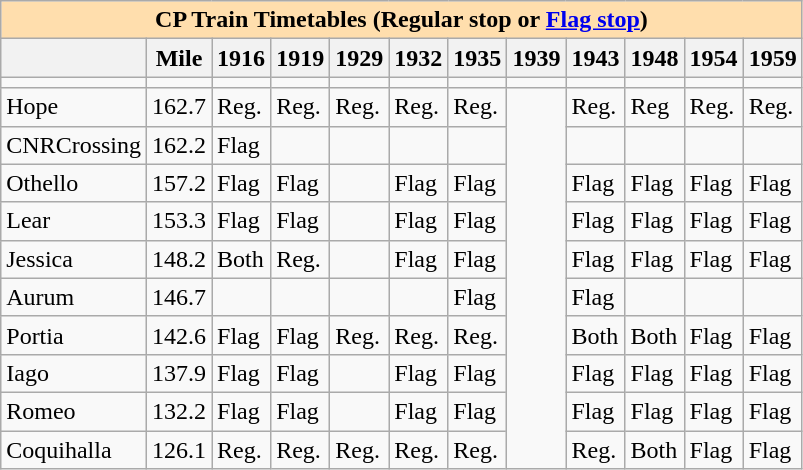<table class="wikitable">
<tr>
<th colspan="12" style="background:#ffdead;">CP Train Timetables (Regular stop or <a href='#'>Flag stop</a>)</th>
</tr>
<tr>
<th></th>
<th>Mile</th>
<th>1916</th>
<th>1919</th>
<th>1929</th>
<th>1932</th>
<th>1935</th>
<th>1939</th>
<th>1943</th>
<th>1948</th>
<th>1954</th>
<th>1959</th>
</tr>
<tr>
<td></td>
<td></td>
<td></td>
<td></td>
<td></td>
<td></td>
<td></td>
<td></td>
<td></td>
<td></td>
<td></td>
<td></td>
</tr>
<tr>
<td>Hope</td>
<td>162.7</td>
<td>Reg.</td>
<td>Reg.</td>
<td>Reg.</td>
<td>Reg.</td>
<td>Reg.</td>
<td rowspan=10></td>
<td>Reg.</td>
<td>Reg</td>
<td>Reg.</td>
<td>Reg.</td>
</tr>
<tr>
<td>CNRCrossing</td>
<td>162.2</td>
<td>Flag</td>
<td></td>
<td></td>
<td></td>
<td></td>
<td></td>
<td></td>
<td></td>
<td></td>
</tr>
<tr>
<td>Othello</td>
<td>157.2</td>
<td>Flag</td>
<td>Flag</td>
<td></td>
<td>Flag</td>
<td>Flag</td>
<td>Flag</td>
<td>Flag</td>
<td>Flag</td>
<td>Flag</td>
</tr>
<tr>
<td>Lear</td>
<td>153.3</td>
<td>Flag</td>
<td>Flag</td>
<td></td>
<td>Flag</td>
<td>Flag</td>
<td>Flag</td>
<td>Flag</td>
<td>Flag</td>
<td>Flag</td>
</tr>
<tr>
<td>Jessica</td>
<td>148.2</td>
<td>Both</td>
<td>Reg.</td>
<td></td>
<td>Flag</td>
<td>Flag</td>
<td>Flag</td>
<td>Flag</td>
<td>Flag</td>
<td>Flag</td>
</tr>
<tr>
<td>Aurum</td>
<td>146.7</td>
<td></td>
<td></td>
<td></td>
<td></td>
<td>Flag</td>
<td>Flag</td>
<td></td>
<td></td>
<td></td>
</tr>
<tr>
<td>Portia</td>
<td>142.6</td>
<td>Flag</td>
<td>Flag</td>
<td>Reg.</td>
<td>Reg.</td>
<td>Reg.</td>
<td>Both</td>
<td>Both</td>
<td>Flag</td>
<td>Flag</td>
</tr>
<tr>
<td>Iago</td>
<td>137.9</td>
<td>Flag</td>
<td>Flag</td>
<td></td>
<td>Flag</td>
<td>Flag</td>
<td>Flag</td>
<td>Flag</td>
<td>Flag</td>
<td>Flag</td>
</tr>
<tr>
<td>Romeo</td>
<td>132.2</td>
<td>Flag</td>
<td>Flag</td>
<td></td>
<td>Flag</td>
<td>Flag</td>
<td>Flag</td>
<td>Flag</td>
<td>Flag</td>
<td>Flag</td>
</tr>
<tr>
<td>Coquihalla</td>
<td>126.1</td>
<td>Reg.</td>
<td>Reg.</td>
<td>Reg.</td>
<td>Reg.</td>
<td>Reg.</td>
<td>Reg.</td>
<td>Both</td>
<td>Flag</td>
<td>Flag</td>
</tr>
</table>
